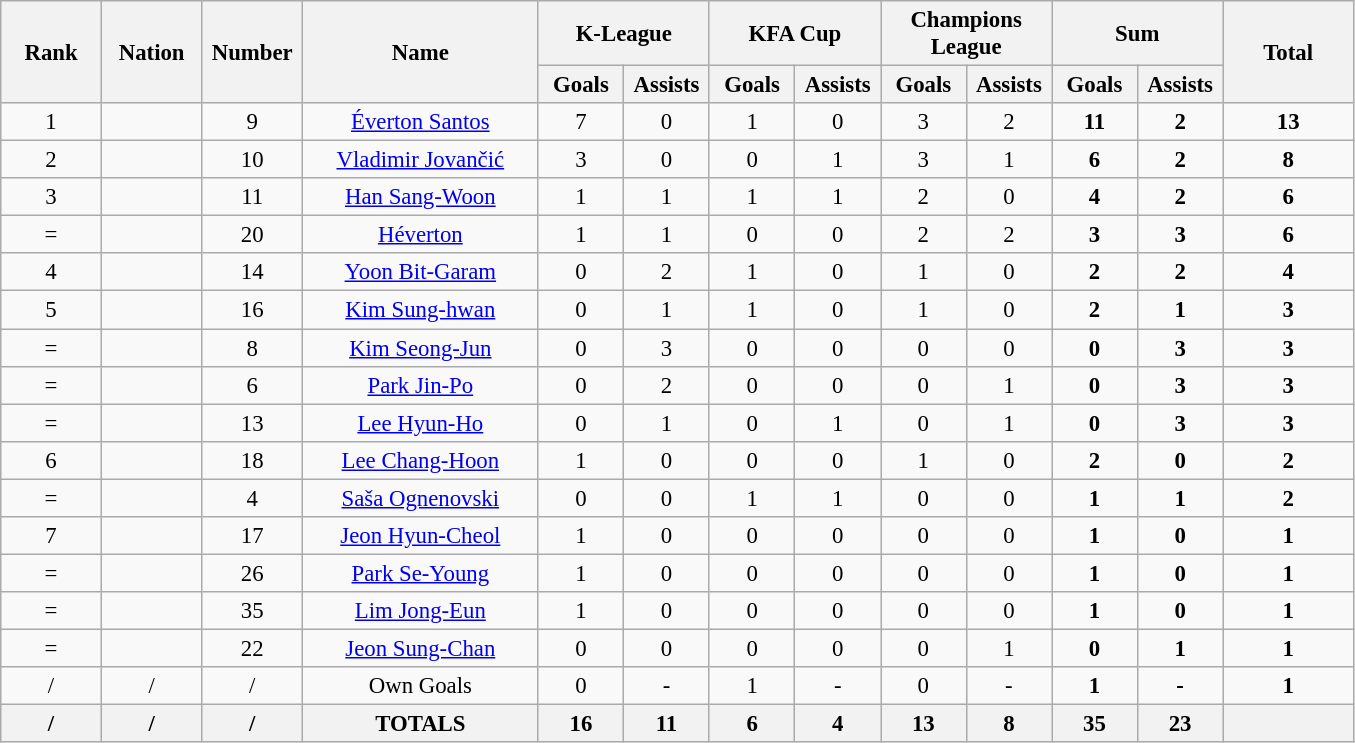<table class="wikitable" style="font-size: 95%; text-align: center;">
<tr>
<th rowspan=2 width=60>Rank</th>
<th rowspan=2 width=60>Nation</th>
<th rowspan=2 width=60>Number</th>
<th rowspan=2 width=150>Name</th>
<th colspan=2 width=100>K-League</th>
<th colspan=2 width=100>KFA Cup</th>
<th colspan=2 width=100>Champions League</th>
<th colspan=2 width=100>Sum</th>
<th rowspan=2 width=80>Total</th>
</tr>
<tr>
<th width=50>Goals</th>
<th width=50>Assists</th>
<th width=50>Goals</th>
<th width=50>Assists</th>
<th width=50>Goals</th>
<th width=50>Assists</th>
<th width=50>Goals</th>
<th width=50>Assists</th>
</tr>
<tr>
<td>1</td>
<td></td>
<td>9</td>
<td><a href='#'>Éverton Santos</a></td>
<td>7</td>
<td>0</td>
<td>1</td>
<td>0</td>
<td>3</td>
<td>2</td>
<td><strong>11</strong></td>
<td><strong>2</strong></td>
<td><strong>13</strong></td>
</tr>
<tr>
<td>2</td>
<td></td>
<td>10</td>
<td><a href='#'>Vladimir Jovančić</a></td>
<td>3</td>
<td>0</td>
<td>0</td>
<td>1</td>
<td>3</td>
<td>1</td>
<td><strong>6</strong></td>
<td><strong>2</strong></td>
<td><strong>8</strong></td>
</tr>
<tr>
<td>3</td>
<td></td>
<td>11</td>
<td><a href='#'>Han Sang-Woon</a></td>
<td>1</td>
<td>1</td>
<td>1</td>
<td>1</td>
<td>2</td>
<td>0</td>
<td><strong>4</strong></td>
<td><strong>2</strong></td>
<td><strong>6</strong></td>
</tr>
<tr>
<td>=</td>
<td></td>
<td>20</td>
<td><a href='#'>Héverton</a></td>
<td>1</td>
<td>1</td>
<td>0</td>
<td>0</td>
<td>2</td>
<td>2</td>
<td><strong>3</strong></td>
<td><strong>3</strong></td>
<td><strong>6</strong></td>
</tr>
<tr>
<td>4</td>
<td></td>
<td>14</td>
<td><a href='#'>Yoon Bit-Garam</a></td>
<td>0</td>
<td>2</td>
<td>1</td>
<td>0</td>
<td>1</td>
<td>0</td>
<td><strong>2</strong></td>
<td><strong>2</strong></td>
<td><strong>4</strong></td>
</tr>
<tr>
<td>5</td>
<td></td>
<td>16</td>
<td><a href='#'>Kim Sung-hwan</a></td>
<td>0</td>
<td>1</td>
<td>1</td>
<td>0</td>
<td>1</td>
<td>0</td>
<td><strong>2</strong></td>
<td><strong>1</strong></td>
<td><strong>3</strong></td>
</tr>
<tr>
<td>=</td>
<td></td>
<td>8</td>
<td><a href='#'>Kim Seong-Jun</a></td>
<td>0</td>
<td>3</td>
<td>0</td>
<td>0</td>
<td>0</td>
<td>0</td>
<td><strong>0</strong></td>
<td><strong>3</strong></td>
<td><strong>3</strong></td>
</tr>
<tr>
<td>=</td>
<td></td>
<td>6</td>
<td><a href='#'>Park Jin-Po</a></td>
<td>0</td>
<td>2</td>
<td>0</td>
<td>0</td>
<td>0</td>
<td>1</td>
<td><strong>0</strong></td>
<td><strong>3</strong></td>
<td><strong>3</strong></td>
</tr>
<tr>
<td>=</td>
<td></td>
<td>13</td>
<td><a href='#'>Lee Hyun-Ho</a></td>
<td>0</td>
<td>1</td>
<td>0</td>
<td>1</td>
<td>0</td>
<td>1</td>
<td><strong>0</strong></td>
<td><strong>3</strong></td>
<td><strong>3</strong></td>
</tr>
<tr>
<td>6</td>
<td></td>
<td>18</td>
<td><a href='#'>Lee Chang-Hoon</a></td>
<td>1</td>
<td>0</td>
<td>0</td>
<td>0</td>
<td>1</td>
<td>0</td>
<td><strong>2</strong></td>
<td><strong>0</strong></td>
<td><strong>2</strong></td>
</tr>
<tr>
<td>=</td>
<td></td>
<td>4</td>
<td><a href='#'>Saša Ognenovski</a></td>
<td>0</td>
<td>0</td>
<td>1</td>
<td>1</td>
<td>0</td>
<td>0</td>
<td><strong>1</strong></td>
<td><strong>1</strong></td>
<td><strong>2</strong></td>
</tr>
<tr>
<td>7</td>
<td></td>
<td>17</td>
<td><a href='#'>Jeon Hyun-Cheol</a></td>
<td>1</td>
<td>0</td>
<td>0</td>
<td>0</td>
<td>0</td>
<td>0</td>
<td><strong>1</strong></td>
<td><strong>0</strong></td>
<td><strong>1</strong></td>
</tr>
<tr>
<td>=</td>
<td></td>
<td>26</td>
<td><a href='#'>Park Se-Young</a></td>
<td>1</td>
<td>0</td>
<td>0</td>
<td>0</td>
<td>0</td>
<td>0</td>
<td><strong>1</strong></td>
<td><strong>0</strong></td>
<td><strong>1</strong></td>
</tr>
<tr>
<td>=</td>
<td></td>
<td>35</td>
<td><a href='#'>Lim Jong-Eun</a></td>
<td>1</td>
<td>0</td>
<td>0</td>
<td>0</td>
<td>0</td>
<td>0</td>
<td><strong>1</strong></td>
<td><strong>0</strong></td>
<td><strong>1</strong></td>
</tr>
<tr>
<td>=</td>
<td></td>
<td>22</td>
<td><a href='#'>Jeon Sung-Chan</a></td>
<td>0</td>
<td>0</td>
<td>0</td>
<td>0</td>
<td>0</td>
<td>1</td>
<td><strong>0</strong></td>
<td><strong>1</strong></td>
<td><strong>1</strong></td>
</tr>
<tr>
<td>/</td>
<td>/</td>
<td>/</td>
<td>Own Goals</td>
<td>0</td>
<td>-</td>
<td>1</td>
<td>-</td>
<td>0</td>
<td>-</td>
<td><strong>1</strong></td>
<td><strong>-</strong></td>
<td><strong>1</strong></td>
</tr>
<tr>
<th>/</th>
<th>/</th>
<th>/</th>
<th>TOTALS</th>
<th>16</th>
<th>11</th>
<th>6</th>
<th>4</th>
<th>13</th>
<th>8</th>
<th>35</th>
<th>23</th>
<th></th>
</tr>
</table>
